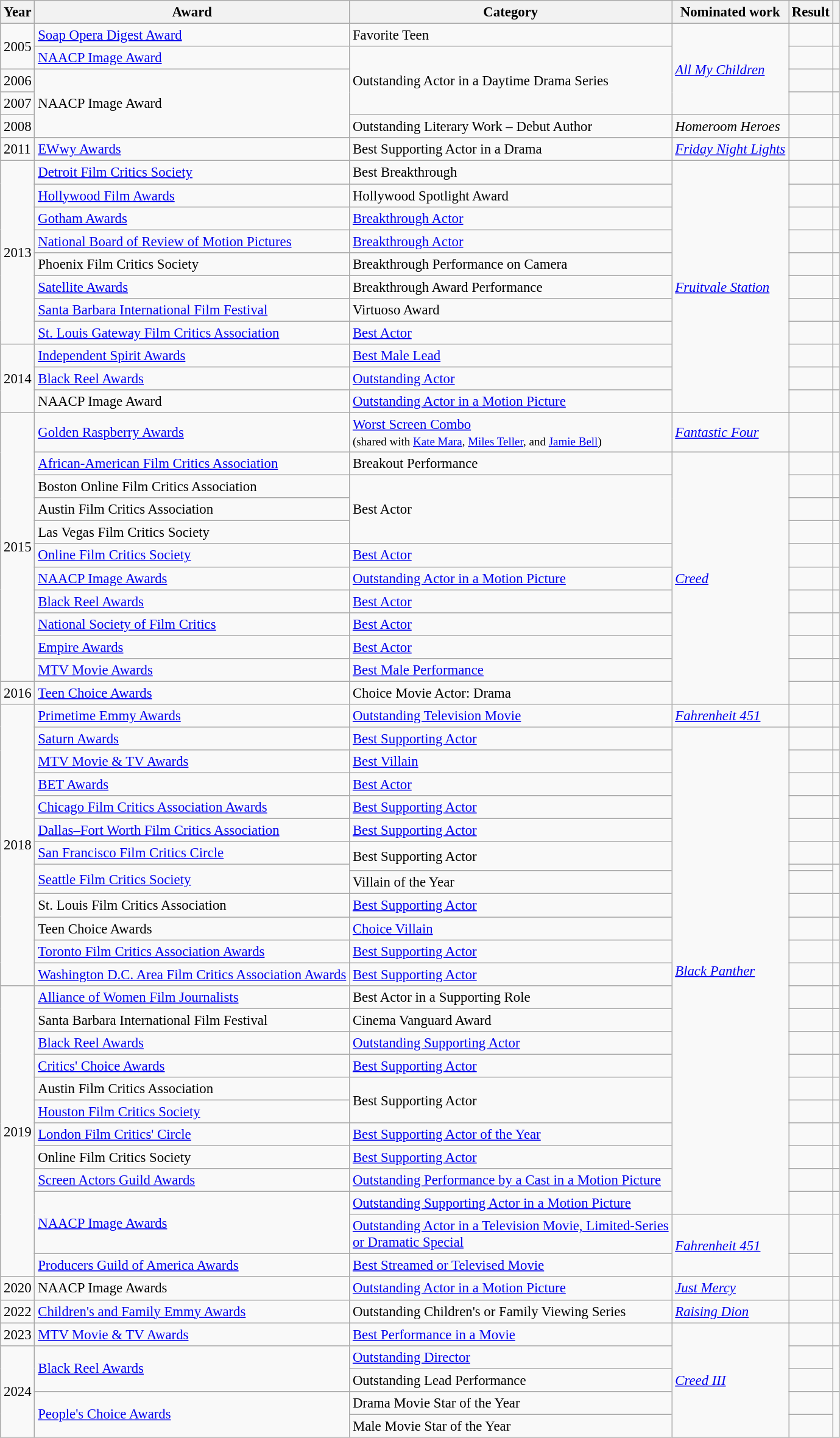<table class="wikitable sortable" style="text-align:left; font-size:95%;">
<tr>
<th>Year</th>
<th>Award</th>
<th>Category</th>
<th>Nominated work</th>
<th>Result</th>
<th class="unsortable"></th>
</tr>
<tr>
<td rowspan="2">2005</td>
<td><a href='#'>Soap Opera Digest Award</a></td>
<td>Favorite Teen</td>
<td rowspan="4"><em><a href='#'>All My Children</a></em></td>
<td></td>
<td></td>
</tr>
<tr>
<td><a href='#'>NAACP Image Award</a></td>
<td rowspan="3">Outstanding Actor in a Daytime Drama Series</td>
<td></td>
<td></td>
</tr>
<tr>
<td>2006</td>
<td rowspan="3">NAACP Image Award</td>
<td></td>
<td></td>
</tr>
<tr>
<td>2007</td>
<td></td>
<td></td>
</tr>
<tr>
<td>2008</td>
<td>Outstanding Literary Work – Debut Author</td>
<td><em>Homeroom Heroes</em></td>
<td></td>
<td></td>
</tr>
<tr>
<td>2011</td>
<td><a href='#'>EWwy Awards</a></td>
<td>Best Supporting Actor in a Drama</td>
<td><em><a href='#'>Friday Night Lights</a></em></td>
<td></td>
<td></td>
</tr>
<tr>
<td rowspan="8">2013</td>
<td><a href='#'>Detroit Film Critics Society</a></td>
<td>Best Breakthrough</td>
<td rowspan="11"><em><a href='#'>Fruitvale Station</a></em></td>
<td></td>
<td></td>
</tr>
<tr>
<td><a href='#'>Hollywood Film Awards</a></td>
<td>Hollywood Spotlight Award</td>
<td></td>
<td></td>
</tr>
<tr>
<td><a href='#'>Gotham Awards</a></td>
<td><a href='#'>Breakthrough Actor</a></td>
<td></td>
<td></td>
</tr>
<tr>
<td><a href='#'>National Board of Review of Motion Pictures</a></td>
<td><a href='#'>Breakthrough Actor</a></td>
<td></td>
<td></td>
</tr>
<tr>
<td>Phoenix Film Critics Society</td>
<td>Breakthrough Performance on Camera</td>
<td></td>
<td></td>
</tr>
<tr>
<td><a href='#'>Satellite Awards</a></td>
<td>Breakthrough Award Performance</td>
<td></td>
<td></td>
</tr>
<tr>
<td><a href='#'>Santa Barbara International Film Festival</a></td>
<td>Virtuoso Award</td>
<td></td>
<td></td>
</tr>
<tr>
<td><a href='#'>St. Louis Gateway Film Critics Association</a></td>
<td><a href='#'>Best Actor</a></td>
<td></td>
<td></td>
</tr>
<tr>
<td rowspan="3">2014</td>
<td><a href='#'>Independent Spirit Awards</a></td>
<td><a href='#'>Best Male Lead</a></td>
<td></td>
<td></td>
</tr>
<tr>
<td><a href='#'>Black Reel Awards</a></td>
<td><a href='#'>Outstanding Actor</a></td>
<td></td>
<td></td>
</tr>
<tr>
<td>NAACP Image Award</td>
<td><a href='#'>Outstanding Actor in a Motion Picture</a></td>
<td></td>
<td></td>
</tr>
<tr>
<td rowspan="11">2015</td>
<td><a href='#'>Golden Raspberry Awards</a></td>
<td><a href='#'>Worst Screen Combo</a><br><small>(shared with <a href='#'>Kate Mara</a>, <a href='#'>Miles Teller</a>, and <a href='#'>Jamie Bell</a>)</small></td>
<td><em><a href='#'>Fantastic Four</a></em></td>
<td></td>
<td></td>
</tr>
<tr>
<td><a href='#'>African-American Film Critics Association</a></td>
<td>Breakout Performance</td>
<td rowspan="11"><em><a href='#'>Creed</a></em></td>
<td></td>
<td></td>
</tr>
<tr>
<td>Boston Online Film Critics Association</td>
<td rowspan="3">Best Actor</td>
<td></td>
<td></td>
</tr>
<tr>
<td>Austin Film Critics Association</td>
<td></td>
<td></td>
</tr>
<tr>
<td>Las Vegas Film Critics Society</td>
<td></td>
<td></td>
</tr>
<tr>
<td><a href='#'>Online Film Critics Society</a></td>
<td><a href='#'>Best Actor</a></td>
<td></td>
<td></td>
</tr>
<tr>
<td><a href='#'>NAACP Image Awards</a></td>
<td><a href='#'>Outstanding Actor in a Motion Picture</a></td>
<td></td>
<td></td>
</tr>
<tr>
<td><a href='#'>Black Reel Awards</a></td>
<td><a href='#'>Best Actor</a></td>
<td></td>
<td></td>
</tr>
<tr>
<td><a href='#'>National Society of Film Critics</a></td>
<td><a href='#'>Best Actor</a></td>
<td></td>
<td></td>
</tr>
<tr>
<td><a href='#'>Empire Awards</a></td>
<td><a href='#'>Best Actor</a></td>
<td></td>
<td></td>
</tr>
<tr>
<td><a href='#'>MTV Movie Awards</a></td>
<td><a href='#'>Best Male Performance</a></td>
<td></td>
<td></td>
</tr>
<tr>
<td>2016</td>
<td><a href='#'>Teen Choice Awards</a></td>
<td>Choice Movie Actor: Drama</td>
<td></td>
<td></td>
</tr>
<tr>
<td rowspan="13">2018</td>
<td><a href='#'>Primetime Emmy Awards</a></td>
<td><a href='#'>Outstanding Television Movie</a></td>
<td><em><a href='#'>Fahrenheit 451</a></em></td>
<td></td>
<td></td>
</tr>
<tr>
<td><a href='#'>Saturn Awards</a></td>
<td><a href='#'>Best Supporting Actor</a></td>
<td rowspan="22"><em><a href='#'>Black Panther</a></em></td>
<td></td>
<td></td>
</tr>
<tr>
<td><a href='#'>MTV Movie & TV Awards</a></td>
<td><a href='#'>Best Villain</a></td>
<td></td>
<td></td>
</tr>
<tr>
<td><a href='#'>BET Awards</a></td>
<td><a href='#'>Best Actor</a></td>
<td></td>
<td></td>
</tr>
<tr>
<td><a href='#'>Chicago Film Critics Association Awards</a></td>
<td><a href='#'>Best Supporting Actor</a></td>
<td></td>
<td></td>
</tr>
<tr>
<td><a href='#'>Dallas–Fort Worth Film Critics Association</a></td>
<td><a href='#'>Best Supporting Actor</a></td>
<td></td>
<td></td>
</tr>
<tr>
<td><a href='#'>San Francisco Film Critics Circle</a></td>
<td rowspan="2">Best Supporting Actor</td>
<td></td>
<td></td>
</tr>
<tr>
<td rowspan="2"><a href='#'>Seattle Film Critics Society</a></td>
<td></td>
<td rowspan="2"></td>
</tr>
<tr>
<td>Villain of the Year</td>
<td></td>
</tr>
<tr>
<td>St. Louis Film Critics Association</td>
<td><a href='#'>Best Supporting Actor</a></td>
<td></td>
<td></td>
</tr>
<tr>
<td>Teen Choice Awards</td>
<td><a href='#'>Choice Villain</a></td>
<td></td>
<td></td>
</tr>
<tr>
<td><a href='#'>Toronto Film Critics Association Awards</a></td>
<td><a href='#'>Best Supporting Actor</a></td>
<td></td>
<td></td>
</tr>
<tr>
<td><a href='#'>Washington D.C. Area Film Critics Association Awards</a></td>
<td><a href='#'>Best Supporting Actor</a></td>
<td></td>
<td></td>
</tr>
<tr>
<td rowspan="12">2019</td>
<td><a href='#'>Alliance of Women Film Journalists</a></td>
<td>Best Actor in a Supporting Role</td>
<td></td>
<td></td>
</tr>
<tr>
<td>Santa Barbara International Film Festival</td>
<td>Cinema Vanguard Award</td>
<td></td>
<td></td>
</tr>
<tr>
<td><a href='#'>Black Reel Awards</a></td>
<td><a href='#'>Outstanding Supporting Actor</a></td>
<td></td>
<td></td>
</tr>
<tr>
<td><a href='#'>Critics' Choice Awards</a></td>
<td><a href='#'>Best Supporting Actor</a></td>
<td></td>
<td></td>
</tr>
<tr>
<td>Austin Film Critics Association</td>
<td rowspan="2">Best Supporting Actor</td>
<td></td>
<td></td>
</tr>
<tr>
<td><a href='#'>Houston Film Critics Society</a></td>
<td></td>
<td></td>
</tr>
<tr>
<td><a href='#'>London Film Critics' Circle</a></td>
<td><a href='#'>Best Supporting Actor of the Year</a></td>
<td></td>
<td></td>
</tr>
<tr>
<td>Online Film Critics Society</td>
<td><a href='#'>Best Supporting Actor</a></td>
<td></td>
<td></td>
</tr>
<tr>
<td><a href='#'>Screen Actors Guild Awards</a></td>
<td><a href='#'>Outstanding Performance by a Cast in a Motion Picture</a></td>
<td></td>
<td></td>
</tr>
<tr>
<td rowspan="2"><a href='#'>NAACP Image Awards</a></td>
<td><a href='#'>Outstanding Supporting Actor in a Motion Picture</a></td>
<td></td>
<td></td>
</tr>
<tr>
<td><a href='#'>Outstanding Actor in a Television Movie, Limited-Series</a><br><a href='#'>or Dramatic Special</a></td>
<td rowspan="2"><em><a href='#'>Fahrenheit 451</a></em></td>
<td></td>
<td rowspan="2"></td>
</tr>
<tr>
<td><a href='#'>Producers Guild of America Awards</a></td>
<td><a href='#'>Best Streamed or Televised Movie</a></td>
<td></td>
</tr>
<tr>
<td>2020</td>
<td>NAACP Image Awards</td>
<td><a href='#'>Outstanding Actor in a Motion Picture</a></td>
<td><em><a href='#'>Just Mercy</a></em></td>
<td></td>
<td></td>
</tr>
<tr>
<td>2022</td>
<td><a href='#'>Children's and Family Emmy Awards</a></td>
<td>Outstanding Children's or Family Viewing Series</td>
<td><em><a href='#'>Raising Dion</a></em></td>
<td></td>
<td></td>
</tr>
<tr>
<td>2023</td>
<td><a href='#'>MTV Movie & TV Awards</a></td>
<td><a href='#'>Best Performance in a Movie</a></td>
<td rowspan="5"><em><a href='#'>Creed III</a></em></td>
<td></td>
<td></td>
</tr>
<tr>
<td rowspan="4">2024</td>
<td rowspan="2"><a href='#'>Black Reel Awards</a></td>
<td><a href='#'>Outstanding Director</a></td>
<td></td>
<td rowspan="2"></td>
</tr>
<tr>
<td>Outstanding Lead Performance</td>
<td></td>
</tr>
<tr>
<td rowspan="2"><a href='#'>People's Choice Awards</a></td>
<td>Drama Movie Star of the Year</td>
<td></td>
<td rowspan="2"></td>
</tr>
<tr>
<td>Male Movie Star of the Year</td>
<td></td>
</tr>
</table>
